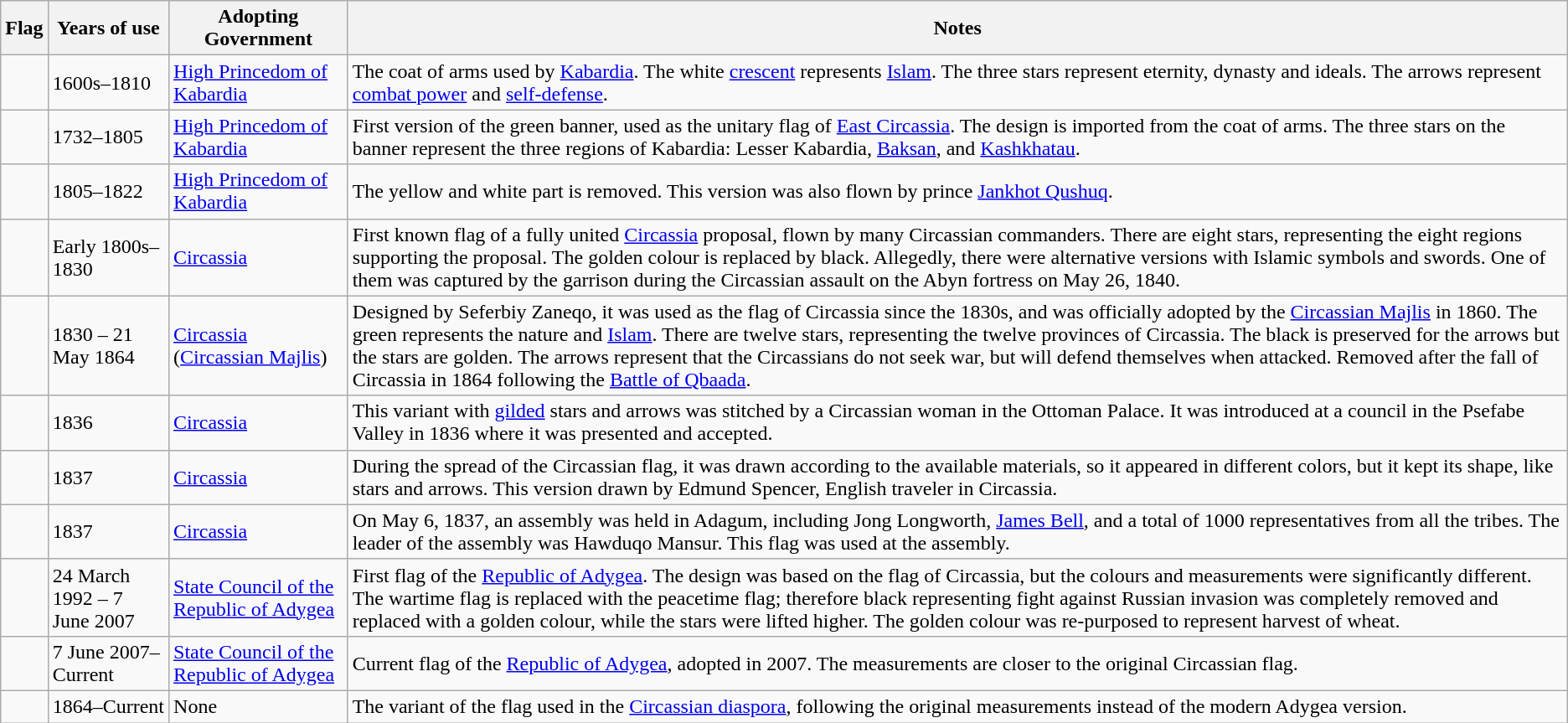<table class="wikitable">
<tr>
<th>Flag</th>
<th>Years of use</th>
<th>Adopting Government</th>
<th>Notes</th>
</tr>
<tr>
<td></td>
<td>1600s–1810</td>
<td><a href='#'>High Princedom of Kabardia</a></td>
<td>The coat of arms used by <a href='#'>Kabardia</a>. The white <a href='#'>crescent</a> represents <a href='#'>Islam</a>. The three stars represent eternity, dynasty and ideals. The arrows represent <a href='#'>combat power</a> and <a href='#'>self-defense</a>.</td>
</tr>
<tr>
<td></td>
<td>1732–1805</td>
<td><a href='#'>High Princedom of Kabardia</a></td>
<td>First version of the green banner, used as the unitary flag of <a href='#'>East Circassia</a>. The design is imported from the coat of arms. The three stars on the banner represent the three regions of Kabardia: Lesser Kabardia, <a href='#'>Baksan</a>, and <a href='#'>Kashkhatau</a>.</td>
</tr>
<tr>
<td></td>
<td>1805–1822</td>
<td><a href='#'>High Princedom of Kabardia</a></td>
<td>The yellow and white part is removed. This version was also flown by prince <a href='#'>Jankhot Qushuq</a>.</td>
</tr>
<tr>
<td></td>
<td>Early 1800s– 1830</td>
<td><a href='#'>Circassia</a></td>
<td>First known flag of a fully united <a href='#'>Circassia</a> proposal, flown by many Circassian commanders. There are eight stars, representing the eight regions supporting the proposal. The golden colour is replaced by black. Allegedly, there were alternative versions with Islamic symbols and swords. One of them was captured by the garrison during the Circassian assault on the Abyn fortress on May 26, 1840.</td>
</tr>
<tr>
<td></td>
<td>1830 – 21 May 1864</td>
<td><a href='#'>Circassia</a><br>(<a href='#'>Circassian Majlis</a>)</td>
<td>Designed by Seferbiy Zaneqo, it was used as the flag of Circassia since the 1830s, and was officially adopted by the <a href='#'>Circassian Majlis</a> in 1860. The green represents the nature and <a href='#'>Islam</a>. There are twelve stars, representing the twelve provinces of Circassia. The black is preserved for the arrows but the stars are golden. The arrows represent that the Circassians do not seek war, but will defend themselves when attacked. Removed after the fall of Circassia in 1864 following the <a href='#'>Battle of Qbaada</a>.</td>
</tr>
<tr>
<td></td>
<td>1836</td>
<td><a href='#'>Circassia</a></td>
<td>This variant with <a href='#'>gilded</a> stars and arrows was stitched by a Circassian woman in the Ottoman Palace. It was introduced at a council in the Psefabe Valley in 1836 where it was presented and accepted.</td>
</tr>
<tr>
<td></td>
<td>1837</td>
<td><a href='#'>Circassia</a></td>
<td>During the spread of the Circassian flag, it was drawn according to the available materials, so it appeared in different colors, but it kept its shape, like stars and arrows. This version drawn by Edmund Spencer, English traveler in Circassia.</td>
</tr>
<tr>
<td></td>
<td>1837</td>
<td><a href='#'>Circassia</a></td>
<td>On May 6, 1837, an assembly was held in Adagum, including Jong Longworth, <a href='#'>James Bell</a>, and a total of 1000 representatives from all the tribes. The leader of the assembly was Hawduqo Mansur. This flag was used at the assembly.</td>
</tr>
<tr>
<td></td>
<td>24 March 1992 – 7 June 2007</td>
<td><a href='#'>State Council of the Republic of Adygea</a></td>
<td>First flag of the <a href='#'>Republic of Adygea</a>. The design was based on the flag of Circassia, but the colours and measurements were significantly different. The wartime flag is replaced with the peacetime flag; therefore black representing fight against Russian invasion was completely removed and replaced with a golden colour, while the stars were lifted higher. The golden colour was re-purposed to represent harvest of wheat.</td>
</tr>
<tr>
<td></td>
<td>7 June 2007–Current</td>
<td><a href='#'>State Council of the Republic of Adygea</a></td>
<td>Current flag of the <a href='#'>Republic of Adygea</a>, adopted in 2007. The measurements are closer to the original Circassian flag.</td>
</tr>
<tr>
<td></td>
<td>1864–Current</td>
<td>None</td>
<td>The variant of the flag used in the <a href='#'>Circassian diaspora</a>, following the original measurements instead of the modern Adygea version.</td>
</tr>
</table>
